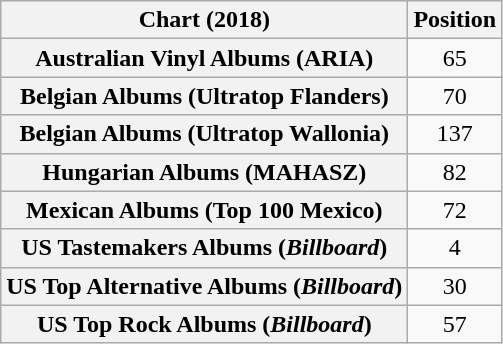<table class="wikitable sortable plainrowheaders" style="text-align:center">
<tr>
<th scope="col">Chart (2018)</th>
<th scope="col">Position</th>
</tr>
<tr>
<th scope="row">Australian Vinyl Albums (ARIA)</th>
<td>65</td>
</tr>
<tr>
<th scope="row">Belgian Albums (Ultratop Flanders)</th>
<td>70</td>
</tr>
<tr>
<th scope="row">Belgian Albums (Ultratop Wallonia)</th>
<td>137</td>
</tr>
<tr>
<th scope="row">Hungarian Albums (MAHASZ)</th>
<td>82</td>
</tr>
<tr>
<th scope="row">Mexican Albums (Top 100 Mexico)</th>
<td>72</td>
</tr>
<tr>
<th scope="row">US Tastemakers Albums (<em>Billboard</em>)</th>
<td>4</td>
</tr>
<tr>
<th scope="row">US Top Alternative Albums (<em>Billboard</em>)</th>
<td>30</td>
</tr>
<tr>
<th scope="row">US Top Rock Albums (<em>Billboard</em>)</th>
<td>57</td>
</tr>
</table>
